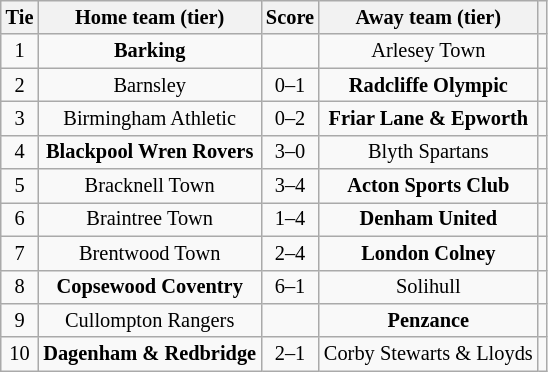<table class="wikitable" style="text-align:center; font-size:85%">
<tr>
<th>Tie</th>
<th>Home team (tier)</th>
<th>Score</th>
<th>Away team (tier)</th>
<th></th>
</tr>
<tr>
<td align="center">1</td>
<td><strong>Barking</strong></td>
<td align="center"></td>
<td>Arlesey Town</td>
<td></td>
</tr>
<tr>
<td align="center">2</td>
<td>Barnsley</td>
<td align="center">0–1</td>
<td><strong>Radcliffe Olympic</strong></td>
<td></td>
</tr>
<tr>
<td align="center">3</td>
<td>Birmingham Athletic</td>
<td align="center">0–2</td>
<td><strong>Friar Lane & Epworth</strong></td>
<td></td>
</tr>
<tr>
<td align="center">4</td>
<td><strong>Blackpool Wren Rovers</strong></td>
<td align="center">3–0</td>
<td>Blyth Spartans</td>
<td></td>
</tr>
<tr>
<td align="center">5</td>
<td>Bracknell Town</td>
<td align="center">3–4</td>
<td><strong>Acton Sports Club</strong></td>
<td></td>
</tr>
<tr>
<td align="center">6</td>
<td>Braintree Town</td>
<td align="center">1–4</td>
<td><strong>Denham United</strong></td>
<td></td>
</tr>
<tr>
<td align="center">7</td>
<td>Brentwood Town</td>
<td align="center">2–4</td>
<td><strong>London Colney</strong></td>
<td></td>
</tr>
<tr>
<td align="center">8</td>
<td><strong>Copsewood Coventry</strong></td>
<td align="center">6–1</td>
<td>Solihull</td>
<td></td>
</tr>
<tr>
<td align="center">9</td>
<td>Cullompton Rangers</td>
<td align="center"></td>
<td><strong>Penzance</strong></td>
<td></td>
</tr>
<tr>
<td align="center">10</td>
<td><strong>Dagenham & Redbridge</strong></td>
<td align="center">2–1</td>
<td>Corby Stewarts & Lloyds</td>
<td></td>
</tr>
</table>
